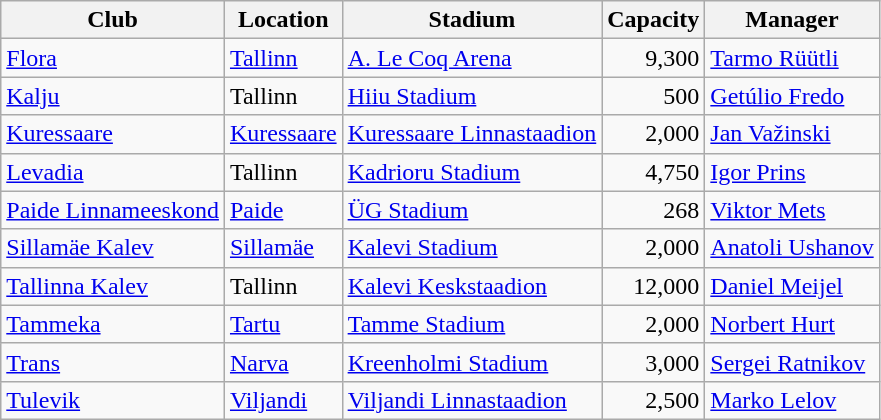<table class="wikitable">
<tr>
<th>Club</th>
<th>Location</th>
<th>Stadium</th>
<th>Capacity</th>
<th>Manager</th>
</tr>
<tr>
<td><a href='#'>Flora</a></td>
<td><a href='#'>Tallinn</a></td>
<td><a href='#'>A. Le Coq Arena</a></td>
<td align=right>9,300</td>
<td> <a href='#'>Tarmo Rüütli</a></td>
</tr>
<tr>
<td><a href='#'>Kalju</a></td>
<td>Tallinn</td>
<td><a href='#'>Hiiu Stadium</a></td>
<td align=right>500</td>
<td> <a href='#'>Getúlio Fredo</a></td>
</tr>
<tr>
<td><a href='#'>Kuressaare</a></td>
<td><a href='#'>Kuressaare</a></td>
<td><a href='#'>Kuressaare Linnastaadion</a></td>
<td align=right>2,000</td>
<td> <a href='#'>Jan Važinski</a></td>
</tr>
<tr>
<td><a href='#'>Levadia</a></td>
<td>Tallinn</td>
<td><a href='#'>Kadrioru Stadium</a></td>
<td align=right>4,750</td>
<td> <a href='#'>Igor Prins</a></td>
</tr>
<tr>
<td><a href='#'>Paide Linnameeskond</a></td>
<td><a href='#'>Paide</a></td>
<td><a href='#'>ÜG Stadium</a></td>
<td align=right>268</td>
<td> <a href='#'>Viktor Mets</a></td>
</tr>
<tr>
<td><a href='#'>Sillamäe Kalev</a></td>
<td><a href='#'>Sillamäe</a></td>
<td><a href='#'>Kalevi Stadium</a></td>
<td align=right>2,000</td>
<td> <a href='#'>Anatoli Ushanov</a></td>
</tr>
<tr>
<td><a href='#'>Tallinna Kalev</a></td>
<td>Tallinn</td>
<td><a href='#'>Kalevi Keskstaadion</a></td>
<td align=right>12,000</td>
<td> <a href='#'>Daniel Meijel</a></td>
</tr>
<tr>
<td><a href='#'>Tammeka</a></td>
<td><a href='#'>Tartu</a></td>
<td><a href='#'>Tamme Stadium</a></td>
<td align=right>2,000</td>
<td> <a href='#'>Norbert Hurt</a></td>
</tr>
<tr>
<td><a href='#'>Trans</a></td>
<td><a href='#'>Narva</a></td>
<td><a href='#'>Kreenholmi Stadium</a></td>
<td align=right>3,000</td>
<td> <a href='#'>Sergei Ratnikov</a></td>
</tr>
<tr>
<td><a href='#'>Tulevik</a></td>
<td><a href='#'>Viljandi</a></td>
<td><a href='#'>Viljandi Linnastaadion</a></td>
<td align=right>2,500</td>
<td> <a href='#'>Marko Lelov</a></td>
</tr>
</table>
